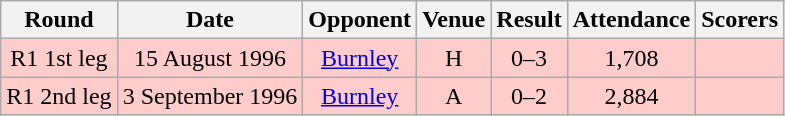<table class="wikitable" style="font-size:100%; text-align:center">
<tr>
<th>Round</th>
<th>Date</th>
<th>Opponent</th>
<th>Venue</th>
<th>Result</th>
<th>Attendance</th>
<th>Scorers</th>
</tr>
<tr style="background-color: #FFCCCC;">
<td>R1 1st leg</td>
<td>15 August 1996</td>
<td><a href='#'>Burnley</a></td>
<td>H</td>
<td>0–3</td>
<td>1,708</td>
<td></td>
</tr>
<tr style="background-color: #FFCCCC;">
<td>R1 2nd leg</td>
<td>3 September 1996</td>
<td><a href='#'>Burnley</a></td>
<td>A</td>
<td>0–2</td>
<td>2,884</td>
<td></td>
</tr>
</table>
